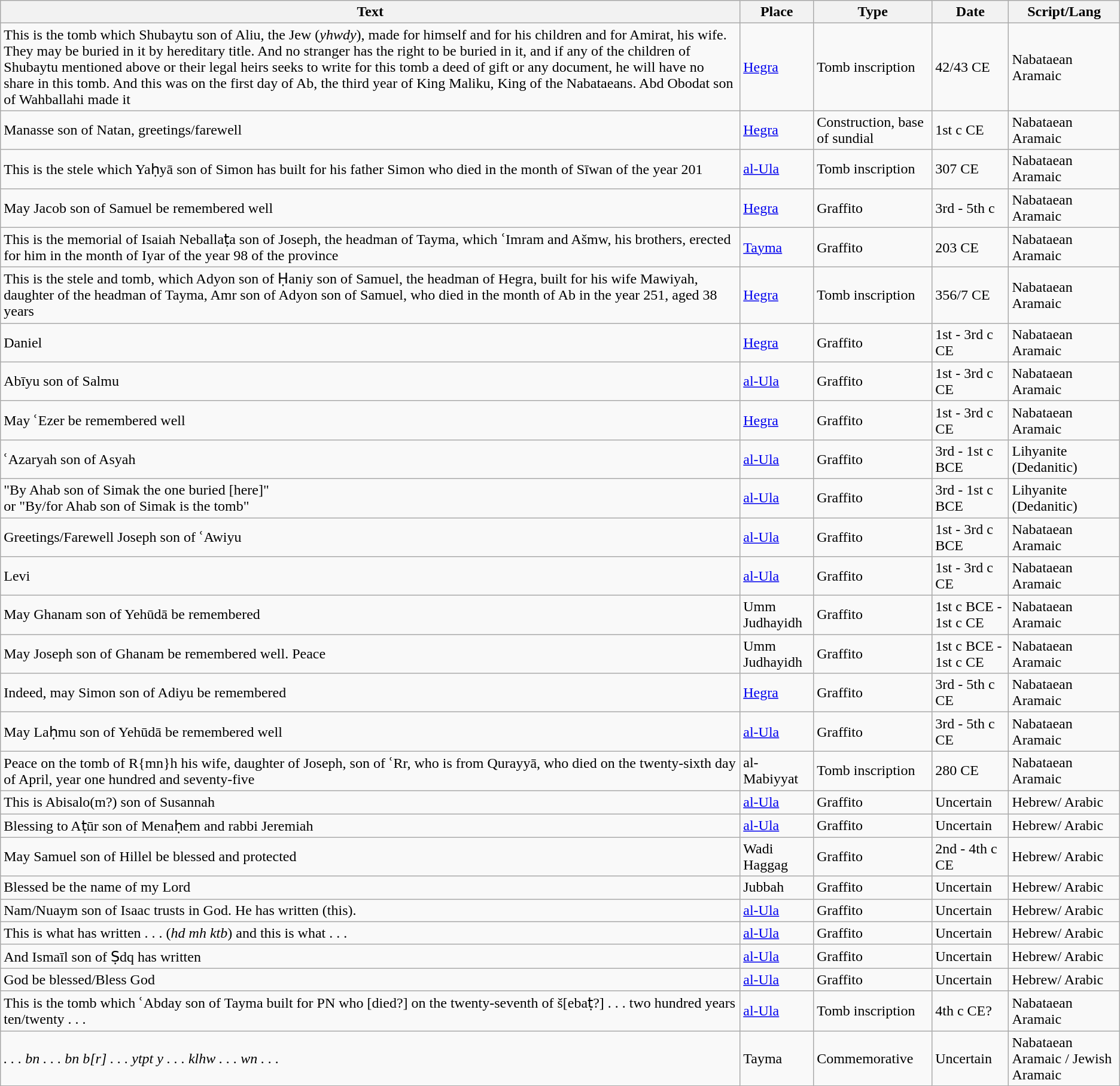<table class="wikitable">
<tr>
<th>Text</th>
<th>Place</th>
<th>Type</th>
<th>Date</th>
<th>Script/Lang</th>
</tr>
<tr>
<td>This is the tomb which Shubaytu son of Aliu, the Jew (<em>yhwdy</em>), made for himself and for his children and for Amirat, his wife. They may be buried in it by hereditary title. And no stranger has the right to be buried in it, and if any of the children of Shubaytu mentioned above or their legal heirs seeks to write for this tomb a deed of gift or any document, he will have no share in this tomb. And this was on the first day of Ab, the third year of King Maliku, King of the Nabataeans. Abd Obodat son of Wahballahi made it</td>
<td><a href='#'>Hegra</a></td>
<td>Tomb inscription</td>
<td>42/43 CE</td>
<td>Nabataean Aramaic</td>
</tr>
<tr>
<td>Manasse son of Natan, greetings/farewell</td>
<td><a href='#'>Hegra</a></td>
<td>Construction, base of sundial</td>
<td>1st c CE</td>
<td>Nabataean Aramaic</td>
</tr>
<tr>
<td>This is the stele which Yaḥyā son of Simon has built for his father Simon who died in the month of Sīwan of the year 201</td>
<td><a href='#'>al-Ula</a></td>
<td>Tomb inscription</td>
<td>307 CE</td>
<td>Nabataean Aramaic</td>
</tr>
<tr>
<td>May Jacob son of Samuel be remembered well</td>
<td><a href='#'>Hegra</a></td>
<td>Graffito</td>
<td>3rd - 5th c</td>
<td>Nabataean Aramaic</td>
</tr>
<tr>
<td>This is the memorial of Isaiah Neballaṭa son of Joseph, the headman of Tayma, which ʿImram and Ašmw, his brothers, erected for him in the month of Iyar of the year 98 of the province</td>
<td><a href='#'>Tayma</a></td>
<td>Graffito</td>
<td>203 CE</td>
<td>Nabataean Aramaic</td>
</tr>
<tr>
<td>This is the stele and tomb, which Adyon son of Ḥaniy son of Samuel, the headman of Hegra, built for his wife Mawiyah, daughter of the headman of Tayma, Amr son of Adyon son of Samuel, who died in the month of Ab in the year 251, aged 38 years</td>
<td><a href='#'>Hegra</a></td>
<td>Tomb inscription</td>
<td>356/7 CE</td>
<td>Nabataean Aramaic</td>
</tr>
<tr>
<td>Daniel</td>
<td><a href='#'>Hegra</a></td>
<td>Graffito</td>
<td>1st - 3rd c CE</td>
<td>Nabataean Aramaic</td>
</tr>
<tr>
<td>Abīyu son of Salmu</td>
<td><a href='#'>al-Ula</a></td>
<td>Graffito</td>
<td>1st - 3rd c CE</td>
<td>Nabataean Aramaic</td>
</tr>
<tr>
<td>May ʿEzer be remembered well</td>
<td><a href='#'>Hegra</a></td>
<td>Graffito</td>
<td>1st - 3rd c CE</td>
<td>Nabataean Aramaic</td>
</tr>
<tr>
<td>ʿAzaryah son of Asyah</td>
<td><a href='#'>al-Ula</a></td>
<td>Graffito</td>
<td>3rd - 1st c BCE</td>
<td>Lihyanite (Dedanitic)</td>
</tr>
<tr>
<td>"By Ahab son of Simak the one buried [here]"<br>or 
"By/for Ahab son of Simak is the tomb"</td>
<td><a href='#'>al-Ula</a></td>
<td>Graffito</td>
<td>3rd - 1st c BCE</td>
<td>Lihyanite (Dedanitic)</td>
</tr>
<tr>
<td>Greetings/Farewell Joseph son of ʿAwiyu</td>
<td><a href='#'>al-Ula</a></td>
<td>Graffito</td>
<td>1st - 3rd c BCE</td>
<td>Nabataean Aramaic</td>
</tr>
<tr>
<td>Levi</td>
<td><a href='#'>al-Ula</a></td>
<td>Graffito</td>
<td>1st - 3rd c CE</td>
<td>Nabataean Aramaic</td>
</tr>
<tr>
<td>May Ghanam son of Yehūdā be remembered</td>
<td>Umm Judhayidh</td>
<td>Graffito</td>
<td>1st c BCE - 1st c CE</td>
<td>Nabataean Aramaic</td>
</tr>
<tr>
<td>May Joseph son of Ghanam be remembered well. Peace</td>
<td>Umm Judhayidh</td>
<td>Graffito</td>
<td>1st c BCE - 1st c CE</td>
<td>Nabataean Aramaic</td>
</tr>
<tr>
<td>Indeed, may Simon son of Adiyu be remembered</td>
<td><a href='#'>Hegra</a></td>
<td>Graffito</td>
<td>3rd - 5th c CE</td>
<td>Nabataean Aramaic</td>
</tr>
<tr>
<td>May Laḥmu son of Yehūdā be remembered well</td>
<td><a href='#'>al-Ula</a></td>
<td>Graffito</td>
<td>3rd - 5th c CE</td>
<td>Nabataean Aramaic</td>
</tr>
<tr>
<td>Peace on the tomb of R{mn}h his wife, daughter of Joseph, son of ʿRr, who is from Qurayyā, who died on the twenty-sixth day of April, year one hundred and seventy-five</td>
<td>al-Mabiyyat</td>
<td>Tomb inscription</td>
<td>280 CE</td>
<td>Nabataean Aramaic</td>
</tr>
<tr>
<td>This is Abisalo(m?) son of Susannah</td>
<td><a href='#'>al-Ula</a></td>
<td>Graffito</td>
<td>Uncertain</td>
<td>Hebrew/ Arabic</td>
</tr>
<tr>
<td>Blessing to Aṭūr son of Menaḥem and rabbi Jeremiah</td>
<td><a href='#'>al-Ula</a></td>
<td>Graffito</td>
<td>Uncertain</td>
<td>Hebrew/ Arabic</td>
</tr>
<tr>
<td>May Samuel son of Hillel be blessed and protected</td>
<td>Wadi Haggag</td>
<td>Graffito</td>
<td>2nd - 4th c CE</td>
<td>Hebrew/ Arabic</td>
</tr>
<tr>
<td>Blessed be the name of my Lord</td>
<td>Jubbah</td>
<td>Graffito</td>
<td>Uncertain</td>
<td>Hebrew/ Arabic</td>
</tr>
<tr>
<td>Nam/Nuaym son of Isaac trusts in God. He has written (this).</td>
<td><a href='#'>al-Ula</a></td>
<td>Graffito</td>
<td>Uncertain</td>
<td>Hebrew/ Arabic</td>
</tr>
<tr>
<td>This is what has written . . . (<em>hd mh ktb</em>) and this is what . . .</td>
<td><a href='#'>al-Ula</a></td>
<td>Graffito</td>
<td>Uncertain</td>
<td>Hebrew/ Arabic</td>
</tr>
<tr>
<td>And Ismaīl son of Ṣdq has written</td>
<td><a href='#'>al-Ula</a></td>
<td>Graffito</td>
<td>Uncertain</td>
<td>Hebrew/ Arabic</td>
</tr>
<tr>
<td>God be blessed/Bless God</td>
<td><a href='#'>al-Ula</a></td>
<td>Graffito</td>
<td>Uncertain</td>
<td>Hebrew/ Arabic</td>
</tr>
<tr>
<td>This is the tomb which ʿAbday son of Tayma built for PN who [died?] on the twenty-seventh of š[ebaṭ?] . . . two hundred years ten/twenty . . .</td>
<td><a href='#'>al-Ula</a></td>
<td>Tomb inscription</td>
<td>4th c CE?</td>
<td>Nabataean Aramaic</td>
</tr>
<tr>
<td><em>. . . bn . . . bn b[r] . . . ytpt y . . . klhw . . . wn . . .</em></td>
<td>Tayma</td>
<td>Commemorative</td>
<td>Uncertain</td>
<td>Nabataean Aramaic / Jewish Aramaic</td>
</tr>
</table>
